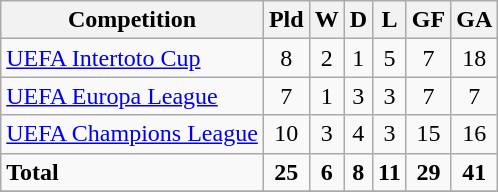<table class="wikitable">
<tr>
<th>Competition</th>
<th>Pld</th>
<th>W</th>
<th>D</th>
<th>L</th>
<th>GF</th>
<th>GA</th>
</tr>
<tr>
<td><a href='#'>UEFA Intertoto Cup</a></td>
<td style="text-align:center;">8</td>
<td style="text-align:center;">2</td>
<td style="text-align:center;">1</td>
<td style="text-align:center;">5</td>
<td style="text-align:center;">7</td>
<td style="text-align:center;">18</td>
</tr>
<tr>
<td><a href='#'>UEFA Europa League</a></td>
<td style="text-align:center;">7</td>
<td style="text-align:center;">1</td>
<td style="text-align:center;">3</td>
<td style="text-align:center;">3</td>
<td style="text-align:center;">7</td>
<td style="text-align:center;">7</td>
</tr>
<tr>
<td><a href='#'>UEFA Champions League</a></td>
<td style="text-align:center;">10</td>
<td style="text-align:center;">3</td>
<td style="text-align:center;">4</td>
<td style="text-align:center;">3</td>
<td style="text-align:center;">15</td>
<td style="text-align:center;">16</td>
</tr>
<tr>
<td><strong>Total</strong></td>
<td style="text-align:center;"><strong>25</strong></td>
<td style="text-align:center;"><strong>6</strong></td>
<td style="text-align:center;"><strong>8</strong></td>
<td style="text-align:center;"><strong>11</strong></td>
<td style="text-align:center;"><strong>29</strong></td>
<td style="text-align:center;"><strong>41</strong></td>
</tr>
<tr>
</tr>
</table>
